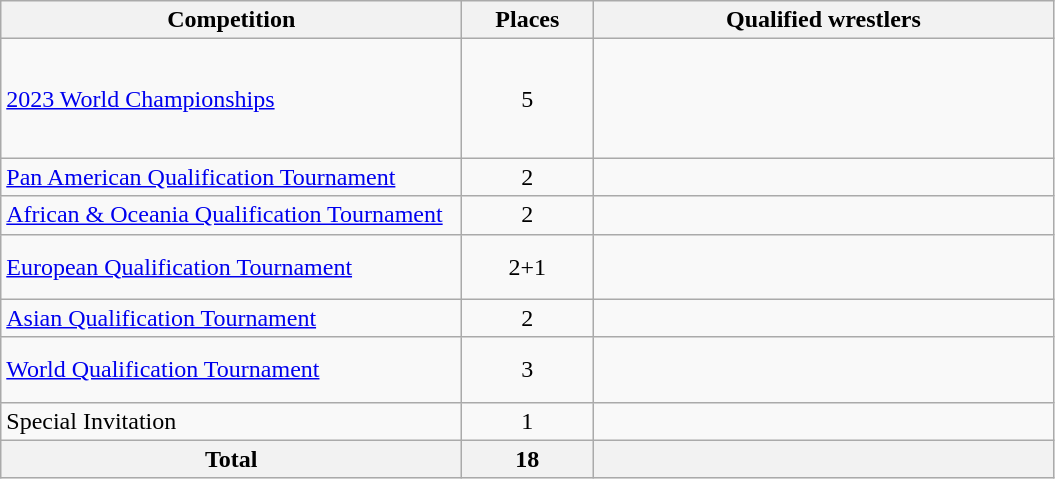<table class = "wikitable">
<tr>
<th width=300>Competition</th>
<th width=80>Places</th>
<th width=300>Qualified wrestlers</th>
</tr>
<tr>
<td><a href='#'>2023 World Championships</a></td>
<td align="center">5</td>
<td><br><br><br><br></td>
</tr>
<tr>
<td><a href='#'>Pan American Qualification Tournament</a></td>
<td align="center">2</td>
<td><br></td>
</tr>
<tr>
<td><a href='#'>African & Oceania Qualification Tournament</a></td>
<td align="center">2</td>
<td><br></td>
</tr>
<tr>
<td><a href='#'>European Qualification Tournament</a></td>
<td align="center">2+1</td>
<td><br><br></td>
</tr>
<tr>
<td><a href='#'>Asian Qualification Tournament</a></td>
<td align="center">2</td>
<td><br></td>
</tr>
<tr>
<td><a href='#'>World Qualification Tournament</a></td>
<td align="center">3</td>
<td><br><br></td>
</tr>
<tr>
<td>Special Invitation</td>
<td align="center">1</td>
<td></td>
</tr>
<tr>
<th>Total</th>
<th>18</th>
<th></th>
</tr>
</table>
